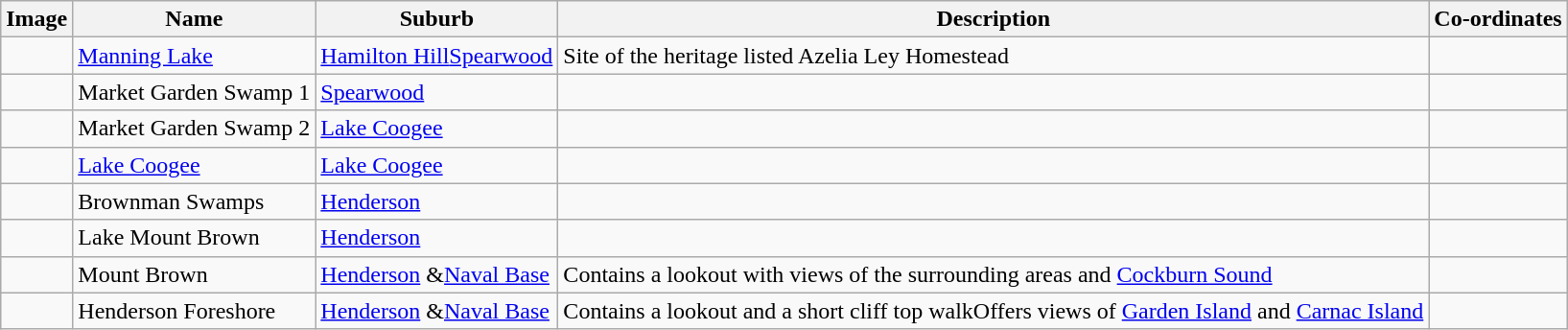<table class="wikitable sortable">
<tr>
<th>Image</th>
<th>Name</th>
<th>Suburb</th>
<th>Description</th>
<th>Co-ordinates</th>
</tr>
<tr>
<td></td>
<td><a href='#'>Manning Lake</a></td>
<td><a href='#'>Hamilton Hill</a><a href='#'>Spearwood</a></td>
<td>Site of the heritage listed Azelia Ley Homestead</td>
<td></td>
</tr>
<tr>
<td></td>
<td>Market Garden Swamp 1</td>
<td><a href='#'>Spearwood</a></td>
<td></td>
<td></td>
</tr>
<tr>
<td></td>
<td>Market Garden Swamp 2</td>
<td><a href='#'>Lake Coogee</a></td>
<td></td>
<td></td>
</tr>
<tr>
<td></td>
<td><a href='#'>Lake Coogee</a></td>
<td><a href='#'>Lake Coogee</a></td>
<td></td>
<td></td>
</tr>
<tr>
<td></td>
<td>Brownman Swamps</td>
<td><a href='#'>Henderson</a></td>
<td></td>
<td></td>
</tr>
<tr>
<td></td>
<td>Lake Mount Brown</td>
<td><a href='#'>Henderson</a></td>
<td></td>
<td></td>
</tr>
<tr>
<td></td>
<td>Mount Brown</td>
<td><a href='#'>Henderson</a> &<a href='#'>Naval Base</a></td>
<td>Contains a lookout with views of the surrounding areas and <a href='#'>Cockburn Sound</a></td>
<td></td>
</tr>
<tr>
<td></td>
<td>Henderson Foreshore</td>
<td><a href='#'>Henderson</a> &<a href='#'>Naval Base</a></td>
<td>Contains a lookout and a short cliff top walkOffers views of <a href='#'>Garden Island</a> and <a href='#'>Carnac Island</a></td>
<td></td>
</tr>
</table>
